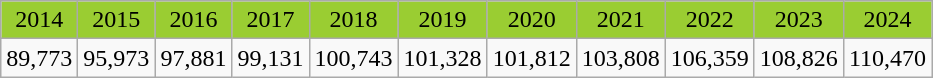<table class="wikitable" border="1">
<tr align="center" style="background:#9acd32;">
<td>2014</td>
<td>2015</td>
<td>2016</td>
<td>2017</td>
<td>2018</td>
<td>2019</td>
<td>2020</td>
<td>2021</td>
<td>2022</td>
<td>2023</td>
<td>2024</td>
</tr>
<tr>
<td>89,773</td>
<td>95,973</td>
<td>97,881</td>
<td>99,131</td>
<td>100,743</td>
<td>101,328</td>
<td>101,812</td>
<td>103,808</td>
<td>106,359</td>
<td>108,826</td>
<td>110,470</td>
</tr>
</table>
